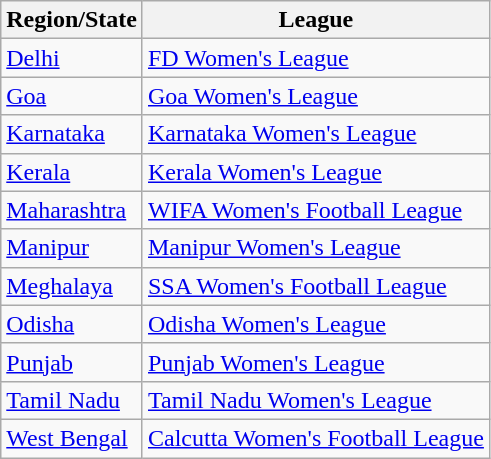<table class="wikitable">
<tr>
<th style="text-align:center;">Region/State</th>
<th style="text-align:center;">League</th>
</tr>
<tr>
<td><a href='#'>Delhi</a></td>
<td><a href='#'>FD Women's League</a></td>
</tr>
<tr>
<td><a href='#'>Goa</a></td>
<td><a href='#'>Goa Women's League</a></td>
</tr>
<tr>
<td><a href='#'>Karnataka</a></td>
<td><a href='#'>Karnataka Women's League</a></td>
</tr>
<tr>
<td><a href='#'>Kerala</a></td>
<td><a href='#'>Kerala Women's League</a></td>
</tr>
<tr>
<td><a href='#'>Maharashtra</a></td>
<td><a href='#'>WIFA Women's Football League</a></td>
</tr>
<tr>
<td><a href='#'>Manipur</a></td>
<td><a href='#'>Manipur Women's League</a></td>
</tr>
<tr>
<td><a href='#'>Meghalaya</a></td>
<td><a href='#'>SSA Women's Football League</a></td>
</tr>
<tr>
<td><a href='#'>Odisha</a></td>
<td><a href='#'>Odisha Women's League</a></td>
</tr>
<tr>
<td><a href='#'>Punjab</a></td>
<td><a href='#'>Punjab Women's League</a></td>
</tr>
<tr>
<td><a href='#'>Tamil Nadu</a></td>
<td><a href='#'>Tamil Nadu Women's League</a></td>
</tr>
<tr>
<td><a href='#'>West Bengal</a></td>
<td><a href='#'>Calcutta Women's Football League</a></td>
</tr>
</table>
